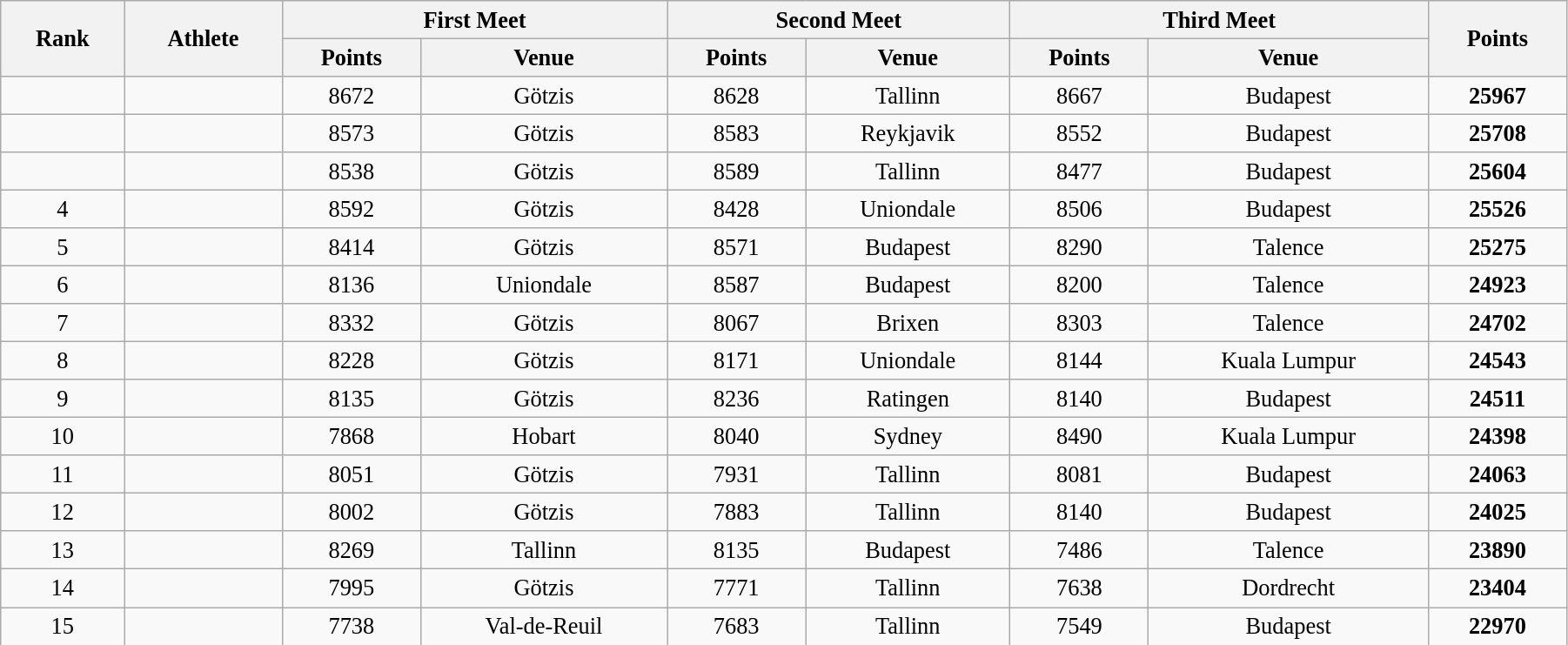<table class="wikitable" style=" text-align:center; font-size:110%;" width="95%">
<tr>
<th rowspan="2">Rank</th>
<th rowspan="2">Athlete</th>
<th colspan="2">First Meet</th>
<th colspan="2">Second Meet</th>
<th colspan="2">Third Meet</th>
<th rowspan="2">Points</th>
</tr>
<tr>
<th>Points</th>
<th>Venue</th>
<th>Points</th>
<th>Venue</th>
<th>Points</th>
<th>Venue</th>
</tr>
<tr>
<td></td>
<td align=left></td>
<td>8672</td>
<td>Götzis</td>
<td>8628</td>
<td>Tallinn</td>
<td>8667</td>
<td>Budapest</td>
<td><strong>25967</strong></td>
</tr>
<tr>
<td></td>
<td align=left></td>
<td>8573</td>
<td>Götzis</td>
<td>8583</td>
<td>Reykjavik</td>
<td>8552</td>
<td>Budapest</td>
<td><strong>25708</strong></td>
</tr>
<tr>
<td></td>
<td align=left></td>
<td>8538</td>
<td>Götzis</td>
<td>8589</td>
<td>Tallinn</td>
<td>8477</td>
<td>Budapest</td>
<td><strong>25604</strong></td>
</tr>
<tr>
<td>4</td>
<td align=left></td>
<td>8592</td>
<td>Götzis</td>
<td>8428</td>
<td>Uniondale</td>
<td>8506</td>
<td>Budapest</td>
<td><strong>25526</strong></td>
</tr>
<tr>
<td>5</td>
<td align=left></td>
<td>8414</td>
<td>Götzis</td>
<td>8571</td>
<td>Budapest</td>
<td>8290</td>
<td>Talence</td>
<td><strong>25275</strong></td>
</tr>
<tr>
<td>6</td>
<td align=left></td>
<td>8136</td>
<td>Uniondale</td>
<td>8587</td>
<td>Budapest</td>
<td>8200</td>
<td>Talence</td>
<td><strong>24923</strong></td>
</tr>
<tr>
<td>7</td>
<td align=left></td>
<td>8332</td>
<td>Götzis</td>
<td>8067</td>
<td>Brixen</td>
<td>8303</td>
<td>Talence</td>
<td><strong>24702</strong></td>
</tr>
<tr>
<td>8</td>
<td align=left></td>
<td>8228</td>
<td>Götzis</td>
<td>8171</td>
<td>Uniondale</td>
<td>8144</td>
<td>Kuala Lumpur</td>
<td><strong>24543</strong></td>
</tr>
<tr>
<td>9</td>
<td align=left></td>
<td>8135</td>
<td>Götzis</td>
<td>8236</td>
<td>Ratingen</td>
<td>8140</td>
<td>Budapest</td>
<td><strong>24511</strong></td>
</tr>
<tr>
<td>10</td>
<td align=left></td>
<td>7868</td>
<td>Hobart</td>
<td>8040</td>
<td>Sydney</td>
<td>8490</td>
<td>Kuala Lumpur</td>
<td><strong>24398</strong></td>
</tr>
<tr>
<td>11</td>
<td align=left></td>
<td>8051</td>
<td>Götzis</td>
<td>7931</td>
<td>Tallinn</td>
<td>8081</td>
<td>Budapest</td>
<td><strong>24063</strong></td>
</tr>
<tr>
<td>12</td>
<td align=left></td>
<td>8002</td>
<td>Götzis</td>
<td>7883</td>
<td>Tallinn</td>
<td>8140</td>
<td>Budapest</td>
<td><strong>24025</strong></td>
</tr>
<tr>
<td>13</td>
<td align=left></td>
<td>8269</td>
<td>Tallinn</td>
<td>8135</td>
<td>Budapest</td>
<td>7486</td>
<td>Talence</td>
<td><strong>23890</strong></td>
</tr>
<tr>
<td>14</td>
<td align=left></td>
<td>7995</td>
<td>Götzis</td>
<td>7771</td>
<td>Tallinn</td>
<td>7638</td>
<td>Dordrecht</td>
<td><strong>23404</strong></td>
</tr>
<tr>
<td>15</td>
<td align=left></td>
<td>7738</td>
<td>Val-de-Reuil</td>
<td>7683</td>
<td>Tallinn</td>
<td>7549</td>
<td>Budapest</td>
<td><strong>22970</strong></td>
</tr>
</table>
